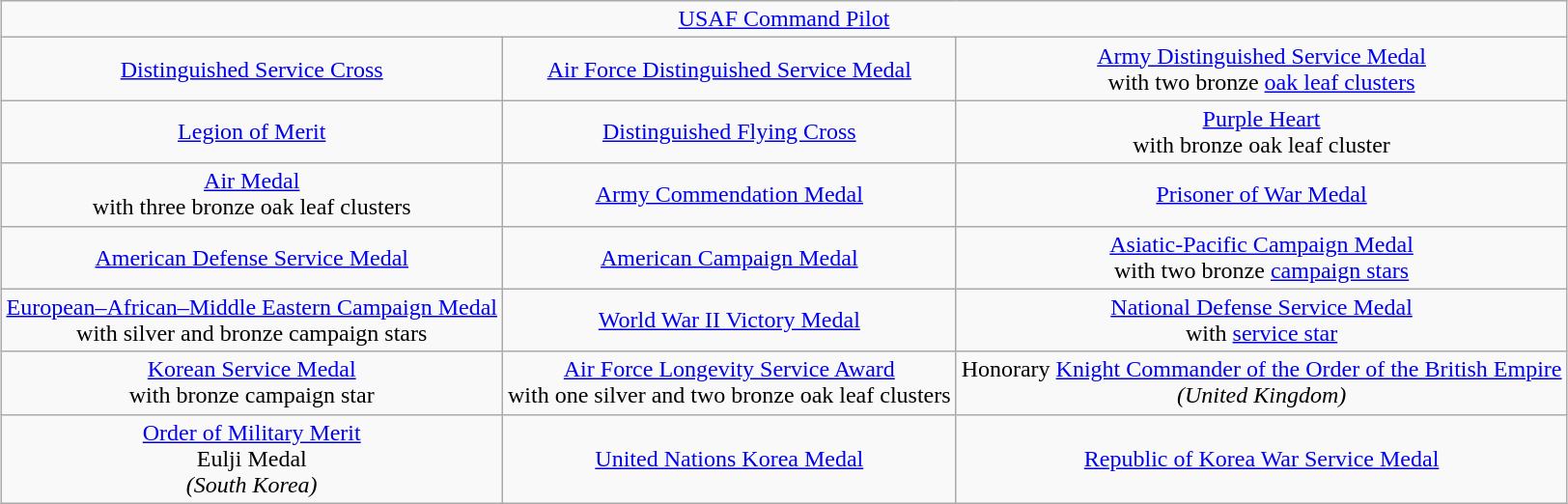<table class="wikitable" style="margin:1em auto; text-align:center;">
<tr>
<td colspan="3"><a href='#'>USAF Command Pilot</a></td>
</tr>
<tr>
<td><a href='#'>Distinguished Service Cross</a></td>
<td><a href='#'>Air Force Distinguished Service Medal</a></td>
<td><a href='#'>Army Distinguished Service Medal</a><br>with two bronze <a href='#'>oak leaf clusters</a></td>
</tr>
<tr>
<td><a href='#'>Legion of Merit</a></td>
<td><a href='#'>Distinguished Flying Cross</a></td>
<td><a href='#'>Purple Heart</a><br>with bronze oak leaf cluster</td>
</tr>
<tr>
<td><a href='#'>Air Medal</a><br>with three bronze oak leaf clusters</td>
<td><a href='#'>Army Commendation Medal</a></td>
<td><a href='#'>Prisoner of War Medal</a></td>
</tr>
<tr>
<td><a href='#'>American Defense Service Medal</a></td>
<td><a href='#'>American Campaign Medal</a></td>
<td><a href='#'>Asiatic-Pacific Campaign Medal</a><br>with two bronze <a href='#'>campaign stars</a></td>
</tr>
<tr>
<td><a href='#'>European–African–Middle Eastern Campaign Medal</a><br>with silver and bronze campaign stars</td>
<td><a href='#'>World War II Victory Medal</a></td>
<td><a href='#'>National Defense Service Medal</a><br>with <a href='#'>service star</a></td>
</tr>
<tr>
<td><a href='#'>Korean Service Medal</a><br>with bronze campaign star</td>
<td><a href='#'>Air Force Longevity Service Award</a><br>with one silver and two bronze oak leaf clusters</td>
<td>Honorary <a href='#'>Knight Commander of the Order of the British Empire</a><br><em>(United Kingdom)</em></td>
</tr>
<tr>
<td><a href='#'>Order of Military Merit</a><br>Eulji Medal<br><em>(South Korea)</em></td>
<td><a href='#'>United Nations Korea Medal</a></td>
<td><a href='#'>Republic of Korea War Service Medal</a></td>
</tr>
</table>
